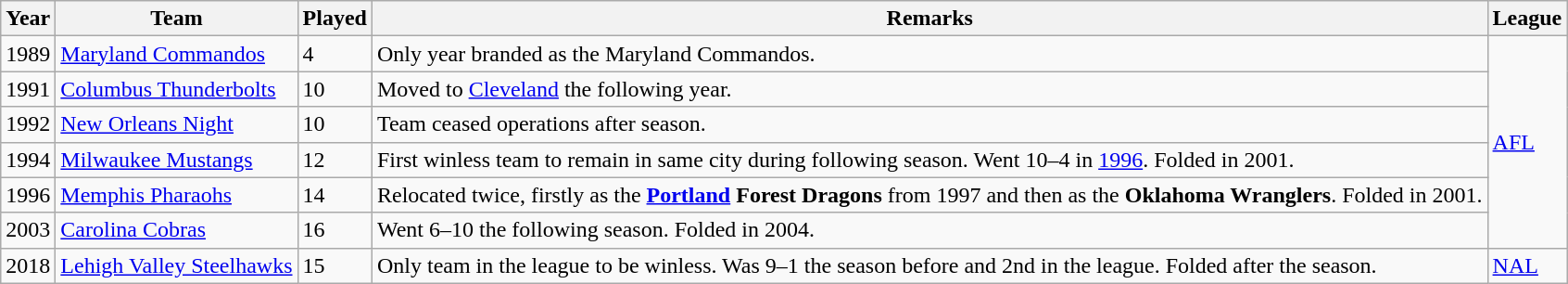<table class="wikitable sortable">
<tr>
<th>Year</th>
<th>Team</th>
<th>Played</th>
<th>Remarks</th>
<th>League</th>
</tr>
<tr>
<td>1989</td>
<td><a href='#'>Maryland Commandos</a></td>
<td>4</td>
<td>Only year branded as the Maryland Commandos.</td>
<td rowspan="6"><a href='#'>AFL</a></td>
</tr>
<tr>
<td>1991</td>
<td><a href='#'>Columbus Thunderbolts</a></td>
<td>10</td>
<td>Moved to <a href='#'>Cleveland</a> the following year.</td>
</tr>
<tr>
<td>1992</td>
<td><a href='#'>New Orleans Night</a></td>
<td>10</td>
<td>Team ceased operations after season.</td>
</tr>
<tr>
<td>1994</td>
<td><a href='#'>Milwaukee Mustangs</a></td>
<td>12</td>
<td>First winless team to remain in same city during following season. Went 10–4 in <a href='#'>1996</a>. Folded in 2001.</td>
</tr>
<tr>
<td>1996</td>
<td><a href='#'>Memphis Pharaohs</a></td>
<td>14</td>
<td>Relocated twice, firstly as the <strong><a href='#'>Portland</a> Forest Dragons</strong> from 1997 and then as the <strong>Oklahoma Wranglers</strong>. Folded in 2001.</td>
</tr>
<tr>
<td>2003</td>
<td><a href='#'>Carolina Cobras</a></td>
<td>16</td>
<td>Went 6–10 the following season. Folded in 2004.</td>
</tr>
<tr>
<td>2018</td>
<td><a href='#'>Lehigh Valley Steelhawks</a></td>
<td>15</td>
<td>Only team in the league to be winless. Was 9–1 the season before and 2nd in the league. Folded after the season.</td>
<td><a href='#'>NAL</a></td>
</tr>
</table>
